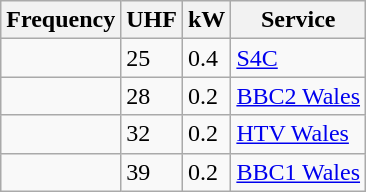<table class="wikitable sortable">
<tr>
<th>Frequency</th>
<th>UHF</th>
<th>kW</th>
<th>Service</th>
</tr>
<tr>
<td></td>
<td>25</td>
<td>0.4</td>
<td><a href='#'>S4C</a></td>
</tr>
<tr>
<td></td>
<td>28</td>
<td>0.2</td>
<td><a href='#'>BBC2 Wales</a></td>
</tr>
<tr>
<td></td>
<td>32</td>
<td>0.2</td>
<td><a href='#'>HTV Wales</a></td>
</tr>
<tr>
<td></td>
<td>39</td>
<td>0.2</td>
<td><a href='#'>BBC1 Wales</a></td>
</tr>
</table>
